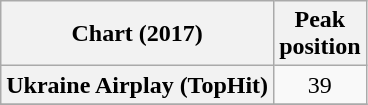<table class="wikitable plainrowheaders" style="text-align:center">
<tr>
<th scope="col">Chart (2017)</th>
<th scope="col">Peak<br>position</th>
</tr>
<tr>
<th scope="row">Ukraine Airplay (TopHit)</th>
<td>39</td>
</tr>
<tr>
</tr>
</table>
